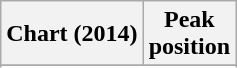<table class="wikitable sortable">
<tr>
<th>Chart (2014)</th>
<th>Peak<br>position</th>
</tr>
<tr>
</tr>
<tr>
</tr>
<tr>
</tr>
<tr>
</tr>
</table>
